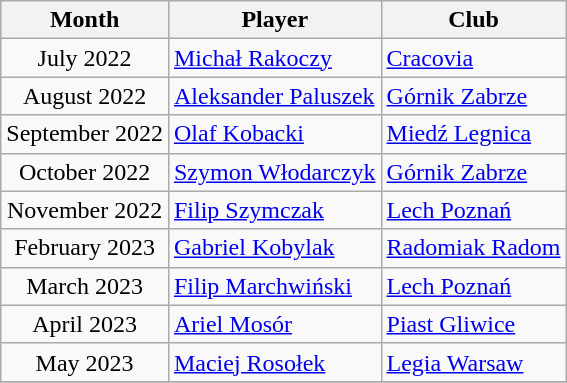<table class="wikitable" style="text-align:center">
<tr>
<th>Month</th>
<th>Player</th>
<th>Club</th>
</tr>
<tr>
<td>July 2022</td>
<td style="text-align:left"> <a href='#'>Michał Rakoczy</a></td>
<td style="text-align:left"><a href='#'>Cracovia</a></td>
</tr>
<tr>
<td>August 2022</td>
<td style="text-align:left"> <a href='#'>Aleksander Paluszek</a></td>
<td style="text-align:left"><a href='#'>Górnik Zabrze</a></td>
</tr>
<tr>
<td>September 2022</td>
<td style="text-align:left"> <a href='#'>Olaf Kobacki</a></td>
<td style="text-align:left"><a href='#'>Miedź Legnica</a></td>
</tr>
<tr>
<td>October 2022</td>
<td style="text-align:left"> <a href='#'>Szymon Włodarczyk</a></td>
<td style="text-align:left"><a href='#'>Górnik Zabrze</a></td>
</tr>
<tr>
<td>November 2022</td>
<td style="text-align:left"> <a href='#'>Filip Szymczak</a></td>
<td style="text-align:left"><a href='#'>Lech Poznań</a></td>
</tr>
<tr>
<td>February 2023</td>
<td style="text-align:left"> <a href='#'>Gabriel Kobylak</a></td>
<td style="text-align:left"><a href='#'>Radomiak Radom</a></td>
</tr>
<tr>
<td>March 2023</td>
<td style="text-align:left"> <a href='#'>Filip Marchwiński</a></td>
<td style="text-align:left"><a href='#'>Lech Poznań</a></td>
</tr>
<tr>
<td>April 2023</td>
<td style="text-align:left"> <a href='#'>Ariel Mosór</a></td>
<td style="text-align:left"><a href='#'>Piast Gliwice</a></td>
</tr>
<tr>
<td>May 2023</td>
<td style="text-align:left"> <a href='#'>Maciej Rosołek</a></td>
<td style="text-align:left"><a href='#'>Legia Warsaw</a></td>
</tr>
<tr>
</tr>
</table>
